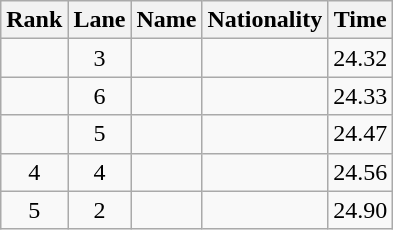<table class="wikitable sortable" style="text-align:center">
<tr>
<th>Rank</th>
<th>Lane</th>
<th>Name</th>
<th>Nationality</th>
<th>Time</th>
</tr>
<tr>
<td></td>
<td>3</td>
<td align="left"></td>
<td align="left"></td>
<td>24.32</td>
</tr>
<tr>
<td></td>
<td>6</td>
<td align="left"></td>
<td align="left"></td>
<td>24.33</td>
</tr>
<tr>
<td></td>
<td>5</td>
<td align="left"></td>
<td align="left"></td>
<td>24.47</td>
</tr>
<tr>
<td>4</td>
<td>4</td>
<td align="left"></td>
<td align="left"></td>
<td>24.56</td>
</tr>
<tr>
<td>5</td>
<td>2</td>
<td align="left"></td>
<td align="left"></td>
<td>24.90</td>
</tr>
</table>
